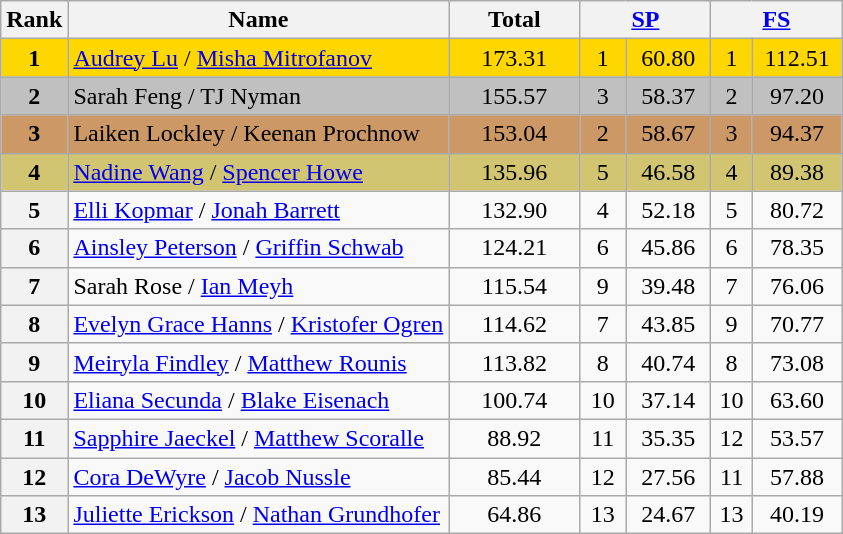<table class="wikitable sortable">
<tr>
<th>Rank</th>
<th>Name</th>
<th width="80px">Total</th>
<th colspan="2" width="80px"><a href='#'>SP</a></th>
<th colspan="2" width="80px"><a href='#'>FS</a></th>
</tr>
<tr bgcolor="gold">
<td align="center"><strong>1</strong></td>
<td><a href='#'>Audrey Lu</a> / <a href='#'>Misha Mitrofanov</a></td>
<td align="center">173.31</td>
<td align="center">1</td>
<td align="center">60.80</td>
<td align="center">1</td>
<td align="center">112.51</td>
</tr>
<tr bgcolor="silver">
<td align="center"><strong>2</strong></td>
<td>Sarah Feng / TJ Nyman</td>
<td align="center">155.57</td>
<td align="center">3</td>
<td align="center">58.37</td>
<td align="center">2</td>
<td align="center">97.20</td>
</tr>
<tr bgcolor="cc9966">
<td align="center"><strong>3</strong></td>
<td>Laiken Lockley / Keenan Prochnow</td>
<td align="center">153.04</td>
<td align="center">2</td>
<td align="center">58.67</td>
<td align="center">3</td>
<td align="center">94.37</td>
</tr>
<tr bgcolor="#d1c571">
<td align="center"><strong>4</strong></td>
<td><a href='#'>Nadine Wang</a> / <a href='#'>Spencer Howe</a></td>
<td align="center">135.96</td>
<td align="center">5</td>
<td align="center">46.58</td>
<td align="center">4</td>
<td align="center">89.38</td>
</tr>
<tr>
<th>5</th>
<td><a href='#'>Elli Kopmar</a> / <a href='#'>Jonah Barrett</a></td>
<td align="center">132.90</td>
<td align="center">4</td>
<td align="center">52.18</td>
<td align="center">5</td>
<td align="center">80.72</td>
</tr>
<tr>
<th>6</th>
<td><a href='#'>Ainsley Peterson</a> / <a href='#'>Griffin Schwab</a></td>
<td align="center">124.21</td>
<td align="center">6</td>
<td align="center">45.86</td>
<td align="center">6</td>
<td align="center">78.35</td>
</tr>
<tr>
<th>7</th>
<td>Sarah Rose / <a href='#'>Ian Meyh</a></td>
<td align="center">115.54</td>
<td align="center">9</td>
<td align="center">39.48</td>
<td align="center">7</td>
<td align="center">76.06</td>
</tr>
<tr>
<th>8</th>
<td><a href='#'>Evelyn Grace Hanns</a> / <a href='#'>Kristofer Ogren</a></td>
<td align="center">114.62</td>
<td align="center">7</td>
<td align="center">43.85</td>
<td align="center">9</td>
<td align="center">70.77</td>
</tr>
<tr>
<th>9</th>
<td><a href='#'>Meiryla Findley</a> / <a href='#'>Matthew Rounis</a></td>
<td align="center">113.82</td>
<td align="center">8</td>
<td align="center">40.74</td>
<td align="center">8</td>
<td align="center">73.08</td>
</tr>
<tr>
<th>10</th>
<td><a href='#'>Eliana Secunda</a> / <a href='#'>Blake Eisenach</a></td>
<td align="center">100.74</td>
<td align="center">10</td>
<td align="center">37.14</td>
<td align="center">10</td>
<td align="center">63.60</td>
</tr>
<tr>
<th>11</th>
<td><a href='#'>Sapphire Jaeckel</a> / <a href='#'>Matthew Scoralle</a></td>
<td align="center">88.92</td>
<td align="center">11</td>
<td align="center">35.35</td>
<td align="center">12</td>
<td align="center">53.57</td>
</tr>
<tr>
<th>12</th>
<td><a href='#'>Cora DeWyre</a> / <a href='#'>Jacob Nussle</a></td>
<td align="center">85.44</td>
<td align="center">12</td>
<td align="center">27.56</td>
<td align="center">11</td>
<td align="center">57.88</td>
</tr>
<tr>
<th>13</th>
<td><a href='#'>Juliette Erickson</a> / <a href='#'>Nathan Grundhofer</a></td>
<td align="center">64.86</td>
<td align="center">13</td>
<td align="center">24.67</td>
<td align="center">13</td>
<td align="center">40.19</td>
</tr>
</table>
